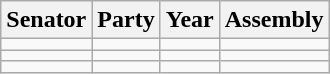<table class="wikitable">
<tr>
<th>Senator</th>
<th>Party</th>
<th>Year</th>
<th>Assembly</th>
</tr>
<tr>
<td></td>
<td></td>
<td></td>
<td></td>
</tr>
<tr>
<td></td>
<td></td>
<td></td>
<td></td>
</tr>
<tr>
<td></td>
<td></td>
<td></td>
<td></td>
</tr>
</table>
